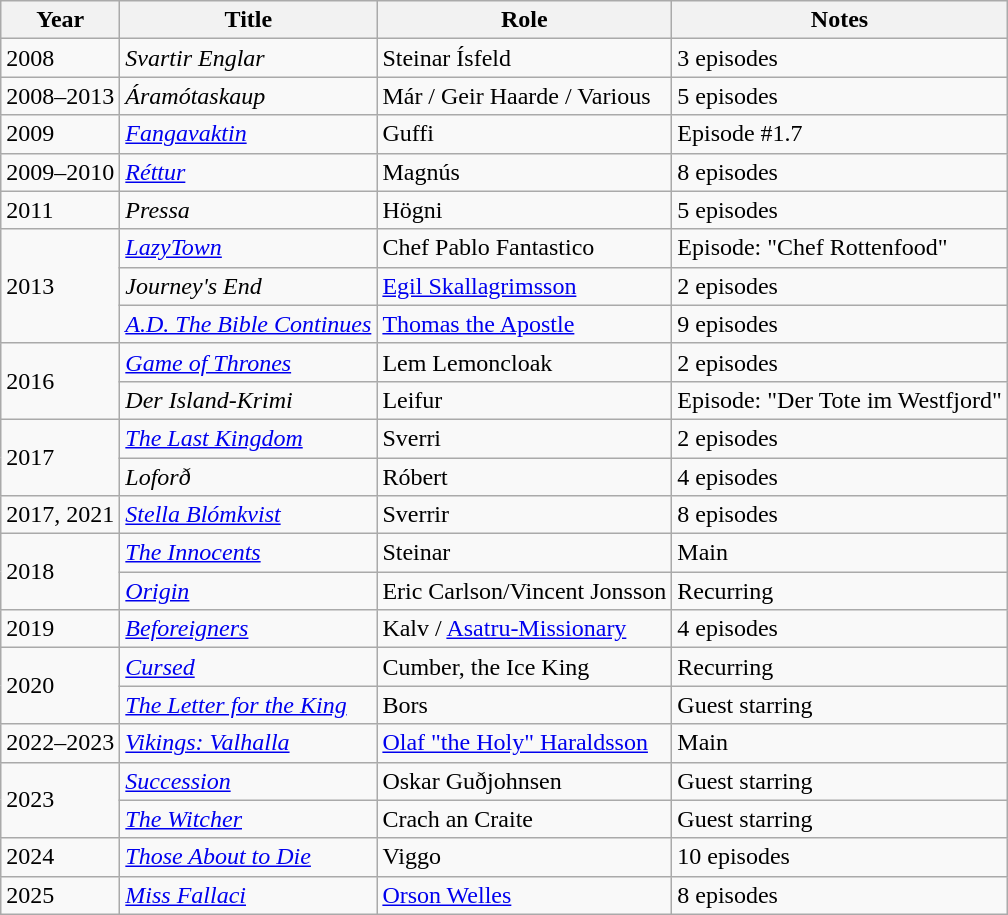<table class="wikitable sortable">
<tr>
<th scope="col">Year</th>
<th scope="col">Title</th>
<th scope="col">Role</th>
<th scope="col" class="unsortable">Notes</th>
</tr>
<tr>
<td>2008</td>
<td><em>Svartir Englar</em></td>
<td>Steinar Ísfeld</td>
<td>3 episodes</td>
</tr>
<tr>
<td>2008–2013</td>
<td><em>Áramótaskaup</em></td>
<td>Már / Geir Haarde / Various</td>
<td>5 episodes</td>
</tr>
<tr>
<td>2009</td>
<td><em><a href='#'>Fangavaktin</a></em></td>
<td>Guffi</td>
<td>Episode #1.7</td>
</tr>
<tr>
<td>2009–2010</td>
<td><em><a href='#'>Réttur</a></em></td>
<td>Magnús</td>
<td>8 episodes</td>
</tr>
<tr>
<td>2011</td>
<td><em>Pressa</em></td>
<td>Högni</td>
<td>5 episodes</td>
</tr>
<tr>
<td rowspan="3">2013</td>
<td><em><a href='#'>LazyTown </a></em></td>
<td>Chef Pablo Fantastico</td>
<td>Episode: "Chef Rottenfood"</td>
</tr>
<tr>
<td><em>Journey's End</em></td>
<td><a href='#'>Egil Skallagrimsson</a></td>
<td>2 episodes</td>
</tr>
<tr>
<td><em><a href='#'>A.D. The Bible Continues</a></em></td>
<td><a href='#'>Thomas the Apostle</a></td>
<td>9 episodes</td>
</tr>
<tr>
<td rowspan="2">2016</td>
<td><em><a href='#'>Game of Thrones</a></em></td>
<td>Lem Lemoncloak</td>
<td>2 episodes</td>
</tr>
<tr>
<td><em>Der Island-Krimi</em></td>
<td>Leifur</td>
<td>Episode: "Der Tote im Westfjord"</td>
</tr>
<tr>
<td rowspan="2">2017</td>
<td><em><a href='#'>The Last Kingdom</a></em></td>
<td>Sverri</td>
<td>2 episodes</td>
</tr>
<tr>
<td><em>Loforð</em></td>
<td>Róbert</td>
<td>4 episodes</td>
</tr>
<tr>
<td>2017, 2021</td>
<td><em><a href='#'>Stella Blómkvist</a></em></td>
<td>Sverrir</td>
<td>8 episodes</td>
</tr>
<tr>
<td rowspan="2">2018</td>
<td><em><a href='#'>The Innocents</a></em></td>
<td>Steinar</td>
<td>Main</td>
</tr>
<tr>
<td><em><a href='#'>Origin</a></em></td>
<td>Eric Carlson/Vincent Jonsson</td>
<td>Recurring</td>
</tr>
<tr>
<td>2019</td>
<td><em><a href='#'>Beforeigners</a></em></td>
<td>Kalv / <a href='#'>Asatru-Missionary</a></td>
<td>4 episodes</td>
</tr>
<tr>
<td rowspan="2">2020</td>
<td><em><a href='#'>Cursed</a></em></td>
<td>Cumber, the Ice King</td>
<td>Recurring</td>
</tr>
<tr>
<td><em><a href='#'>The Letter for the King</a></em></td>
<td>Bors</td>
<td>Guest starring</td>
</tr>
<tr>
<td>2022–2023</td>
<td><em><a href='#'>Vikings: Valhalla</a></em></td>
<td><a href='#'>Olaf "the Holy" Haraldsson</a></td>
<td>Main</td>
</tr>
<tr>
<td rowspan="2">2023</td>
<td><em><a href='#'>Succession</a></em></td>
<td>Oskar Guðjohnsen</td>
<td>Guest starring</td>
</tr>
<tr>
<td><em><a href='#'>The Witcher</a></em></td>
<td>Crach an Craite</td>
<td>Guest starring</td>
</tr>
<tr>
<td>2024</td>
<td><em><a href='#'>Those About to Die</a></em></td>
<td>Viggo</td>
<td>10 episodes</td>
</tr>
<tr>
<td>2025</td>
<td><em><a href='#'>Miss Fallaci</a></em></td>
<td><a href='#'>Orson Welles</a></td>
<td>8 episodes</td>
</tr>
</table>
